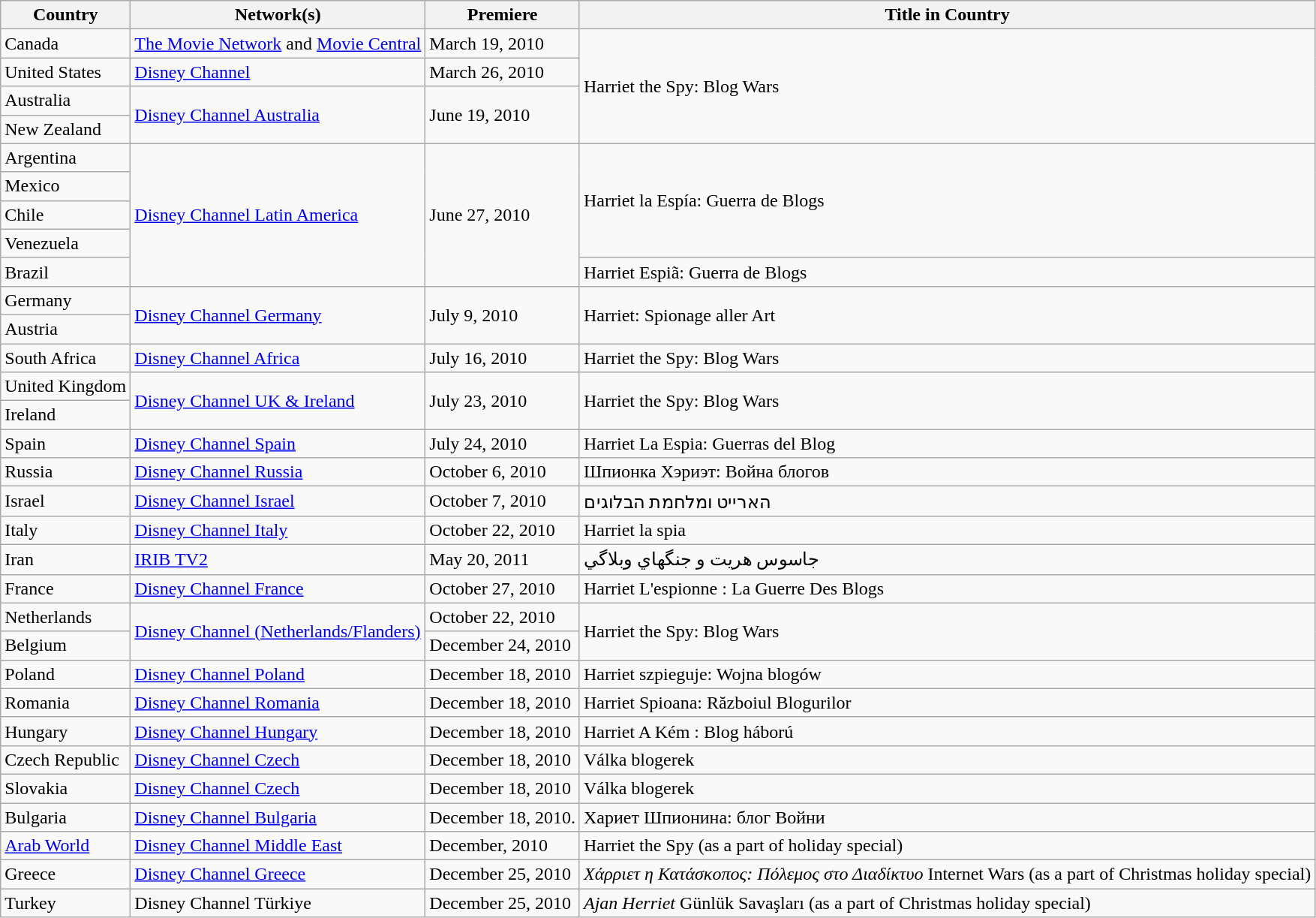<table class="wikitable">
<tr>
<th>Country</th>
<th>Network(s)</th>
<th>Premiere</th>
<th>Title in Country</th>
</tr>
<tr>
<td>Canada</td>
<td><a href='#'>The Movie Network</a> and <a href='#'>Movie Central</a></td>
<td>March 19, 2010</td>
<td rowspan="4">Harriet the Spy: Blog Wars</td>
</tr>
<tr>
<td>United States</td>
<td><a href='#'>Disney Channel</a></td>
<td>March 26, 2010</td>
</tr>
<tr>
<td>Australia</td>
<td rowspan="2"><a href='#'>Disney Channel Australia</a></td>
<td rowspan="2">June 19, 2010</td>
</tr>
<tr>
<td>New Zealand</td>
</tr>
<tr>
<td>Argentina</td>
<td rowspan="5"><a href='#'>Disney Channel Latin America</a></td>
<td rowspan="5">June 27, 2010</td>
<td rowspan="4">Harriet la Espía: Guerra de Blogs</td>
</tr>
<tr>
<td>Mexico</td>
</tr>
<tr>
<td>Chile</td>
</tr>
<tr>
<td>Venezuela</td>
</tr>
<tr>
<td>Brazil</td>
<td>Harriet  Espiã: Guerra de Blogs</td>
</tr>
<tr>
<td>Germany</td>
<td rowspan="2"><a href='#'>Disney Channel Germany</a></td>
<td rowspan="2">July 9, 2010</td>
<td rowspan="2">Harriet: Spionage aller Art</td>
</tr>
<tr>
<td>Austria</td>
</tr>
<tr>
<td>South Africa</td>
<td><a href='#'>Disney Channel Africa</a></td>
<td>July 16, 2010</td>
<td>Harriet the Spy: Blog Wars</td>
</tr>
<tr>
<td>United Kingdom</td>
<td rowspan="2"><a href='#'>Disney Channel UK & Ireland</a></td>
<td rowspan="2">July 23, 2010</td>
<td rowspan="2">Harriet the Spy: Blog Wars</td>
</tr>
<tr>
<td>Ireland</td>
</tr>
<tr>
<td>Spain</td>
<td><a href='#'>Disney Channel Spain</a></td>
<td>July 24, 2010</td>
<td>Harriet La Espia: Guerras del Blog</td>
</tr>
<tr>
<td>Russia</td>
<td><a href='#'>Disney Channel Russia</a></td>
<td>October 6, 2010</td>
<td>Шпионка Хэриэт: Война блогов</td>
</tr>
<tr>
<td>Israel</td>
<td><a href='#'>Disney Channel Israel</a></td>
<td>October 7, 2010</td>
<td>הארייט ומלחמת הבלוגים</td>
</tr>
<tr>
<td>Italy</td>
<td><a href='#'>Disney Channel Italy</a></td>
<td>October 22, 2010</td>
<td>Harriet la spia</td>
</tr>
<tr>
<td>Iran</td>
<td><a href='#'>IRIB TV2</a></td>
<td>May 20, 2011</td>
<td>جاسوس هريت و جنگهاي وبلاگي</td>
</tr>
<tr>
<td>France</td>
<td><a href='#'>Disney Channel France</a></td>
<td>October 27, 2010</td>
<td>Harriet L'espionne : La Guerre Des Blogs</td>
</tr>
<tr>
<td>Netherlands</td>
<td rowspan="2"><a href='#'>Disney Channel (Netherlands/Flanders)</a></td>
<td>October 22, 2010</td>
<td rowspan="2">Harriet the Spy: Blog Wars</td>
</tr>
<tr>
<td>Belgium</td>
<td>December 24, 2010</td>
</tr>
<tr>
<td>Poland</td>
<td><a href='#'>Disney Channel Poland</a></td>
<td>December 18, 2010</td>
<td>Harriet szpieguje: Wojna blogów</td>
</tr>
<tr>
<td>Romania</td>
<td><a href='#'>Disney Channel Romania</a></td>
<td>December 18, 2010</td>
<td>Harriet Spioana: Războiul Blogurilor</td>
</tr>
<tr>
<td>Hungary</td>
<td><a href='#'>Disney Channel Hungary</a></td>
<td>December 18, 2010</td>
<td>Harriet A Kém : Blog háború</td>
</tr>
<tr>
<td>Czech Republic</td>
<td><a href='#'>Disney Channel Czech</a></td>
<td>December 18, 2010</td>
<td>Válka blogerek</td>
</tr>
<tr>
<td>Slovakia</td>
<td><a href='#'>Disney Channel Czech</a></td>
<td>December 18, 2010</td>
<td>Válka blogerek</td>
</tr>
<tr>
<td>Bulgaria</td>
<td><a href='#'>Disney Channel Bulgaria</a></td>
<td>December 18, 2010.</td>
<td>Хариет Шпионина: блог Войни</td>
</tr>
<tr>
<td><a href='#'>Arab World</a></td>
<td><a href='#'>Disney Channel Middle East</a></td>
<td>December, 2010</td>
<td>Harriet the Spy (as a part of holiday special)</td>
</tr>
<tr>
<td>Greece</td>
<td><a href='#'>Disney Channel Greece</a></td>
<td>December 25, 2010</td>
<td><em>Xάρριετ η Κατάσκοπος: Πόλεμος στο Διαδίκτυο</em> Internet Wars (as a part of Christmas holiday special)</td>
</tr>
<tr>
<td>Turkey</td>
<td>Disney Channel Türkiye</td>
<td>December 25, 2010</td>
<td><em>Ajan Herriet</em> Günlük Savaşları (as a part of Christmas holiday special)</td>
</tr>
</table>
